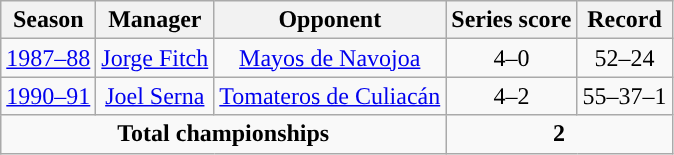<table class="wikitable plainrowheaders sortable" style="text-align:center;">
<tr>
<th scope="col">Season</th>
<th scope="col">Manager</th>
<th scope="col">Opponent</th>
<th scope="col">Series score</th>
<th scope="col">Record</th>
</tr>
<tr>
<td><a href='#'>1987–88</a></td>
<td><a href='#'>Jorge Fitch</a></td>
<td><a href='#'>Mayos de Navojoa</a></td>
<td>4–0</td>
<td>52–24</td>
</tr>
<tr>
<td><a href='#'>1990–91</a></td>
<td><a href='#'>Joel Serna</a></td>
<td><a href='#'>Tomateros de Culiacán</a></td>
<td>4–2</td>
<td>55–37–1</td>
</tr>
<tr style="text-align:center; ">
<td colspan="3"><strong>Total championships</strong></td>
<td colspan="2"><strong>2</strong></td>
</tr>
</table>
